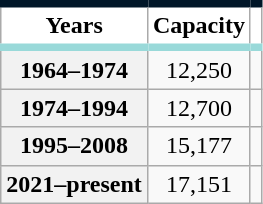<table class="wikitable">
<tr>
<th scope="col" style="background:#FFFFFF; border-top:#001628 5px solid; border-bottom:#99D9D9 5px solid;">Years</th>
<th scope="col" style="background:#FFFFFF; border-top:#001628 5px solid; border-bottom:#99D9D9 5px solid;">Capacity</th>
<th scope="col" style="background:#FFFFFF; border-top:#001628 5px solid; border-bottom:#99D9D9 5px solid;"></th>
</tr>
<tr>
<th scope="row" style=>1964–1974</th>
<td style="text-align:center;">12,250</td>
<td></td>
</tr>
<tr>
<th scope="row" style=>1974–1994</th>
<td style="text-align:center;">12,700</td>
<td></td>
</tr>
<tr>
<th scope="row" style=>1995–2008</th>
<td style="text-align:center;">15,177</td>
<td></td>
</tr>
<tr>
<th scope="row" style=>2021–present</th>
<td style="text-align:center;">17,151</td>
<td></td>
</tr>
</table>
